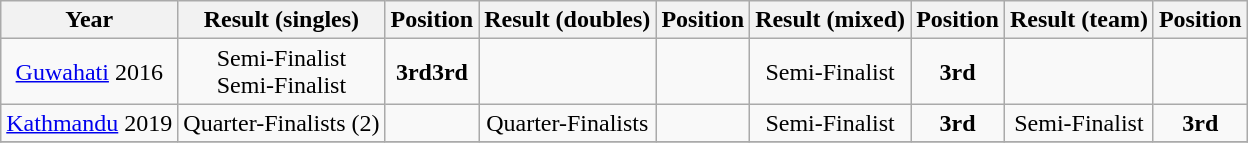<table class="wikitable" style="text-align: center;">
<tr>
<th>Year</th>
<th>Result (singles)</th>
<th>Position</th>
<th>Result (doubles)</th>
<th>Position</th>
<th>Result (mixed)</th>
<th>Position</th>
<th>Result (team)</th>
<th>Position</th>
</tr>
<tr>
<td> <a href='#'>Guwahati</a> 2016</td>
<td>Semi-Finalist<br>Semi-Finalist</td>
<td><strong>3rd</strong><strong>3rd</strong></td>
<td></td>
<td></td>
<td>Semi-Finalist</td>
<td><strong>3rd</strong></td>
<td></td>
<td></td>
</tr>
<tr>
<td> <a href='#'>Kathmandu</a> 2019</td>
<td>Quarter-Finalists (2)</td>
<td></td>
<td>Quarter-Finalists</td>
<td></td>
<td>Semi-Finalist</td>
<td><strong>3rd</strong></td>
<td>Semi-Finalist</td>
<td><strong>3rd</strong></td>
</tr>
<tr>
</tr>
</table>
